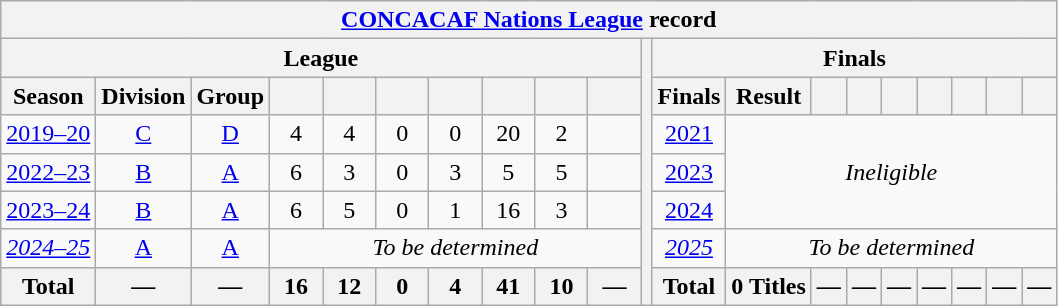<table class="wikitable" style="text-align: center;">
<tr>
<th colspan="20"><a href='#'>CONCACAF Nations League</a> record</th>
</tr>
<tr>
<th colspan="10">League</th>
<th rowspan="7"></th>
<th colspan="9">Finals</th>
</tr>
<tr>
<th>Season</th>
<th>Division</th>
<th>Group</th>
<th width="28"></th>
<th width="28"></th>
<th width="28"></th>
<th width="28"></th>
<th width="28"></th>
<th width="28"></th>
<th width="28"></th>
<th><strong>Finals</strong></th>
<th><strong>Result</strong></th>
<th></th>
<th></th>
<th></th>
<th></th>
<th></th>
<th></th>
<th></th>
</tr>
<tr>
<td><a href='#'>2019–20</a></td>
<td><a href='#'>C</a></td>
<td><a href='#'>D</a></td>
<td>4</td>
<td>4</td>
<td>0</td>
<td>0</td>
<td>20</td>
<td>2</td>
<td></td>
<td> <a href='#'>2021</a></td>
<td colspan="8" rowspan="3"><em>Ineligible</em></td>
</tr>
<tr>
<td><a href='#'>2022–23</a></td>
<td><a href='#'>B</a></td>
<td><a href='#'>A</a></td>
<td>6</td>
<td>3</td>
<td>0</td>
<td>3</td>
<td>5</td>
<td>5</td>
<td></td>
<td> <a href='#'>2023</a></td>
</tr>
<tr>
<td><a href='#'>2023–24</a></td>
<td><a href='#'>B</a></td>
<td><a href='#'>A</a></td>
<td>6</td>
<td>5</td>
<td>0</td>
<td>1</td>
<td>16</td>
<td>3</td>
<td></td>
<td> <a href='#'>2024</a></td>
</tr>
<tr>
<td><a href='#'><em>2024–25</em></a></td>
<td><a href='#'>A</a></td>
<td><a href='#'>A</a></td>
<td colspan="7"><em>To be determined</em></td>
<td> <a href='#'><em>2025</em></a></td>
<td colspan="8"><em>To be determined</em></td>
</tr>
<tr>
<th>Total</th>
<th><strong>—</strong></th>
<th><strong>—</strong></th>
<th>16</th>
<th>12</th>
<th>0</th>
<th>4</th>
<th>41</th>
<th>10</th>
<th><strong>—</strong></th>
<th><strong>Total</strong></th>
<th><strong>0 Titles</strong></th>
<th><strong>—</strong></th>
<th><strong>—</strong></th>
<th><strong>—</strong></th>
<th><strong>—</strong></th>
<th><strong>—</strong></th>
<th><strong>—</strong></th>
<th><strong>—</strong></th>
</tr>
</table>
